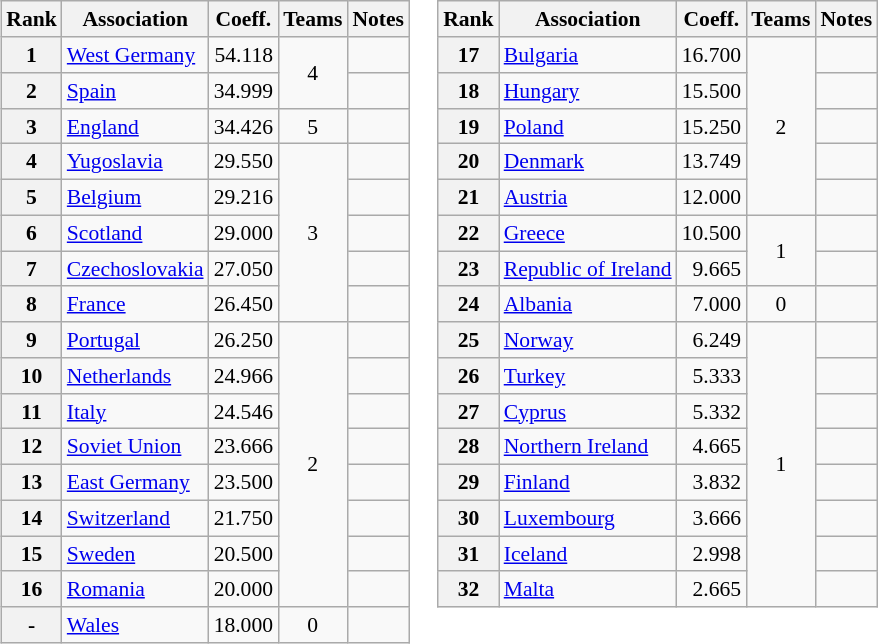<table>
<tr valign=top style="font-size:90%">
<td><br><table class="wikitable">
<tr>
<th>Rank</th>
<th>Association</th>
<th>Coeff.</th>
<th>Teams</th>
<th>Notes</th>
</tr>
<tr>
<th>1</th>
<td> <a href='#'>West Germany</a></td>
<td align=right>54.118</td>
<td rowspan="2" style="text-align:center">4</td>
<td></td>
</tr>
<tr>
<th>2</th>
<td> <a href='#'>Spain</a></td>
<td align=right>34.999</td>
<td></td>
</tr>
<tr>
<th>3</th>
<td> <a href='#'>England</a></td>
<td align=right>34.426</td>
<td style="text-align:center">5</td>
<td></td>
</tr>
<tr>
<th>4</th>
<td> <a href='#'>Yugoslavia</a></td>
<td align=right>29.550</td>
<td style="text-align:center" rowspan="5">3</td>
<td></td>
</tr>
<tr>
<th>5</th>
<td> <a href='#'>Belgium</a></td>
<td>29.216</td>
<td></td>
</tr>
<tr>
<th>6</th>
<td> <a href='#'>Scotland</a></td>
<td align="right">29.000</td>
<td></td>
</tr>
<tr>
<th>7</th>
<td> <a href='#'>Czechoslovakia</a></td>
<td align="right">27.050</td>
<td></td>
</tr>
<tr>
<th>8</th>
<td> <a href='#'>France</a></td>
<td align="right">26.450</td>
<td></td>
</tr>
<tr>
<th>9</th>
<td> <a href='#'>Portugal</a></td>
<td align="right">26.250</td>
<td style="text-align:center" rowspan="8">2</td>
<td></td>
</tr>
<tr>
<th>10</th>
<td> <a href='#'>Netherlands</a></td>
<td align="right">24.966</td>
<td></td>
</tr>
<tr>
<th>11</th>
<td> <a href='#'>Italy</a></td>
<td align="right">24.546</td>
<td></td>
</tr>
<tr>
<th>12</th>
<td> <a href='#'>Soviet Union</a></td>
<td align="right">23.666</td>
<td></td>
</tr>
<tr>
<th>13</th>
<td> <a href='#'>East Germany</a></td>
<td align="right">23.500</td>
<td></td>
</tr>
<tr>
<th>14</th>
<td> <a href='#'>Switzerland</a></td>
<td align="right">21.750</td>
<td></td>
</tr>
<tr>
<th>15</th>
<td> <a href='#'>Sweden</a></td>
<td align=right>20.500</td>
<td></td>
</tr>
<tr>
<th>16</th>
<td> <a href='#'>Romania</a></td>
<td align=right>20.000</td>
<td></td>
</tr>
<tr>
<th>-</th>
<td> <a href='#'>Wales</a></td>
<td align=right>18.000</td>
<td style="text-align:center">0</td>
<td></td>
</tr>
</table>
</td>
<td><br><table class="wikitable">
<tr>
<th>Rank</th>
<th>Association</th>
<th>Coeff.</th>
<th>Teams</th>
<th>Notes</th>
</tr>
<tr>
<th>17</th>
<td> <a href='#'>Bulgaria</a></td>
<td>16.700</td>
<td style="text-align:center" rowspan="5">2</td>
<td></td>
</tr>
<tr>
<th>18</th>
<td> <a href='#'>Hungary</a></td>
<td align="right">15.500</td>
<td></td>
</tr>
<tr>
<th>19</th>
<td> <a href='#'>Poland</a></td>
<td align="right">15.250</td>
<td></td>
</tr>
<tr>
<th>20</th>
<td> <a href='#'>Denmark</a></td>
<td align="right">13.749</td>
<td></td>
</tr>
<tr>
<th>21</th>
<td> <a href='#'>Austria</a></td>
<td align="right">12.000</td>
<td></td>
</tr>
<tr>
<th>22</th>
<td> <a href='#'>Greece</a></td>
<td align="right">10.500</td>
<td style="text-align:center" rowspan="2">1</td>
<td></td>
</tr>
<tr>
<th>23</th>
<td> <a href='#'>Republic of Ireland</a></td>
<td align=right>9.665</td>
<td></td>
</tr>
<tr>
<th>24</th>
<td> <a href='#'>Albania</a></td>
<td align="right">7.000</td>
<td style="text-align:center">0</td>
<td></td>
</tr>
<tr>
<th>25</th>
<td> <a href='#'>Norway</a></td>
<td align="right">6.249</td>
<td style="text-align:center" rowspan="8">1</td>
<td></td>
</tr>
<tr>
<th>26</th>
<td> <a href='#'>Turkey</a></td>
<td align="right">5.333</td>
<td></td>
</tr>
<tr>
<th>27</th>
<td> <a href='#'>Cyprus</a></td>
<td align="right">5.332</td>
<td></td>
</tr>
<tr>
<th>28</th>
<td> <a href='#'>Northern Ireland</a></td>
<td align="right">4.665</td>
<td></td>
</tr>
<tr>
<th>29</th>
<td> <a href='#'>Finland</a></td>
<td align="right">3.832</td>
<td></td>
</tr>
<tr>
<th>30</th>
<td> <a href='#'>Luxembourg</a></td>
<td align="right">3.666</td>
<td></td>
</tr>
<tr>
<th>31</th>
<td> <a href='#'>Iceland</a></td>
<td align="right">2.998</td>
<td></td>
</tr>
<tr>
<th>32</th>
<td> <a href='#'>Malta</a></td>
<td align="right">2.665</td>
<td></td>
</tr>
</table>
</td>
</tr>
</table>
